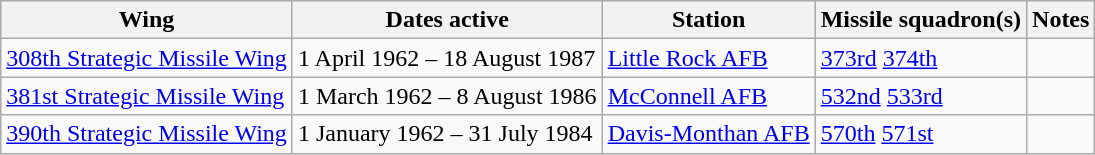<table class="wikitable">
<tr style="background:#efefef;">
<th>Wing</th>
<th>Dates active</th>
<th>Station</th>
<th>Missile squadron(s)</th>
<th>Notes</th>
</tr>
<tr>
<td><a href='#'>308th Strategic Missile Wing</a></td>
<td>1 April 1962 – 18 August 1987</td>
<td><a href='#'>Little Rock AFB</a></td>
<td><a href='#'>373rd</a> <a href='#'>374th</a></td>
<td></td>
</tr>
<tr>
<td><a href='#'>381st Strategic Missile Wing</a></td>
<td>1 March 1962 – 8 August 1986</td>
<td><a href='#'>McConnell AFB</a></td>
<td><a href='#'>532nd</a> <a href='#'>533rd</a></td>
<td></td>
</tr>
<tr>
<td><a href='#'>390th Strategic Missile Wing</a></td>
<td>1 January 1962 – 31 July 1984</td>
<td><a href='#'>Davis-Monthan AFB</a></td>
<td><a href='#'>570th</a> <a href='#'>571st</a></td>
<td></td>
</tr>
</table>
